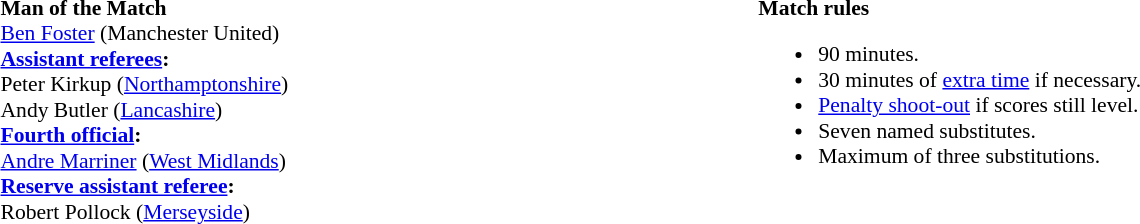<table style="width:100%;font-size:90%">
<tr>
<td style="width:40%;vertical-align:top"><br><strong>Man of the Match</strong>
<br><a href='#'>Ben Foster</a> (Manchester United)<br><strong><a href='#'>Assistant referees</a>:</strong>
<br>Peter Kirkup (<a href='#'>Northamptonshire</a>)
<br>Andy Butler (<a href='#'>Lancashire</a>)
<br><strong><a href='#'>Fourth official</a>:</strong>
<br><a href='#'>Andre Marriner</a> (<a href='#'>West Midlands</a>)
<br><strong><a href='#'>Reserve assistant referee</a>:</strong>
<br>Robert Pollock (<a href='#'>Merseyside</a>)</td>
<td style="width:60%;vertical-align:top"><br><strong>Match rules</strong><ul><li>90 minutes.</li><li>30 minutes of <a href='#'>extra time</a> if necessary.</li><li><a href='#'>Penalty shoot-out</a> if scores still level.</li><li>Seven named substitutes.</li><li>Maximum of three substitutions.</li></ul></td>
</tr>
</table>
